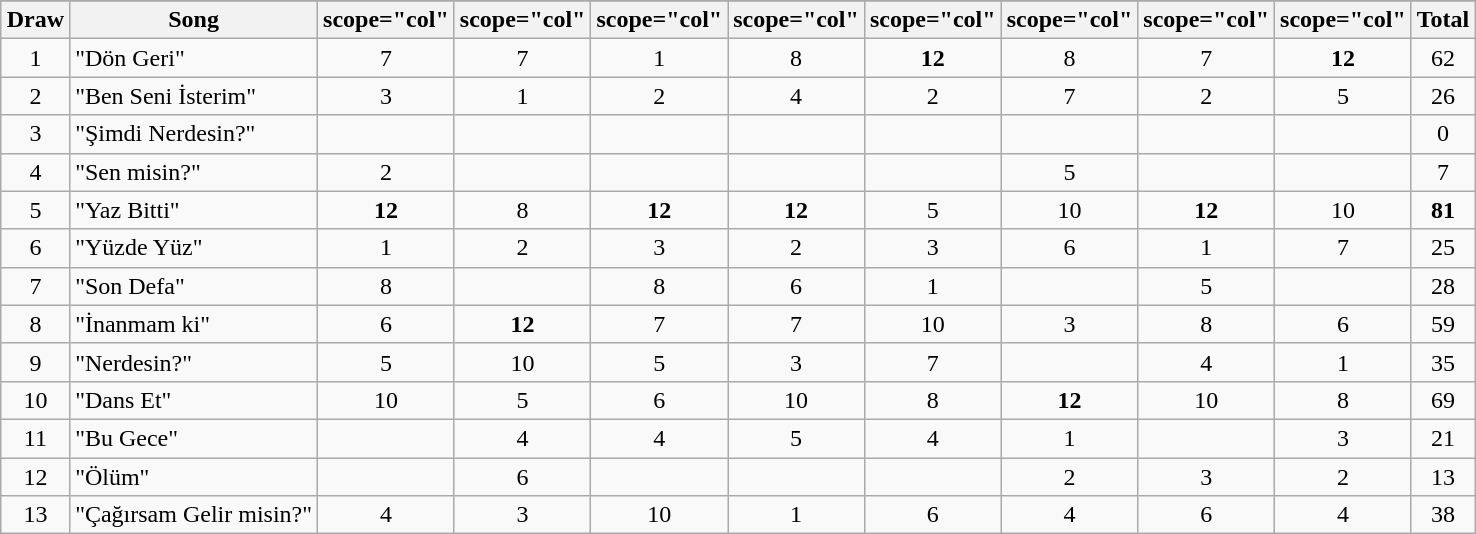<table class="wikitable plainrowheaders" style="margin: 1em auto 1em auto; text-align:center;">
<tr>
</tr>
<tr>
<th scope="col">Draw</th>
<th scope="col">Song</th>
<th>scope="col" </th>
<th>scope="col" </th>
<th>scope="col" </th>
<th>scope="col" </th>
<th>scope="col" </th>
<th>scope="col" </th>
<th>scope="col" </th>
<th>scope="col" </th>
<th scope="col">Total</th>
</tr>
<tr --->
<td>1</td>
<td align="left">"Dön Geri"</td>
<td>7</td>
<td>7</td>
<td>1</td>
<td>8</td>
<td><strong>12</strong></td>
<td>8</td>
<td>7</td>
<td><strong>12</strong></td>
<td>62</td>
</tr>
<tr --->
<td>2</td>
<td align="left">"Ben Seni İsterim"</td>
<td>3</td>
<td>1</td>
<td>2</td>
<td>4</td>
<td>2</td>
<td>7</td>
<td>2</td>
<td>5</td>
<td>26</td>
</tr>
<tr --->
<td>3</td>
<td align="left">"Şimdi Nerdesin?"</td>
<td></td>
<td></td>
<td></td>
<td></td>
<td></td>
<td></td>
<td></td>
<td></td>
<td>0</td>
</tr>
<tr --->
<td>4</td>
<td align="left">"Sen misin?"</td>
<td>2</td>
<td></td>
<td></td>
<td></td>
<td></td>
<td>5</td>
<td></td>
<td></td>
<td>7</td>
</tr>
<tr --->
<td>5</td>
<td align="left">"Yaz Bitti"</td>
<td><strong>12</strong></td>
<td>8</td>
<td><strong>12</strong></td>
<td><strong>12</strong></td>
<td>5</td>
<td>10</td>
<td><strong>12</strong></td>
<td>10</td>
<td><strong>81</strong></td>
</tr>
<tr --->
<td>6</td>
<td align="left">"Yüzde Yüz"</td>
<td>1</td>
<td>2</td>
<td>3</td>
<td>2</td>
<td>3</td>
<td>6</td>
<td>1</td>
<td>7</td>
<td>25</td>
</tr>
<tr --->
<td>7</td>
<td align="left">"Son Defa"</td>
<td>8</td>
<td></td>
<td>8</td>
<td>6</td>
<td>1</td>
<td></td>
<td>5</td>
<td></td>
<td>28</td>
</tr>
<tr --->
<td>8</td>
<td align="left">"İnanmam ki"</td>
<td>6</td>
<td><strong>12</strong></td>
<td>7</td>
<td>7</td>
<td>10</td>
<td>3</td>
<td>8</td>
<td>6</td>
<td>59</td>
</tr>
<tr --->
<td>9</td>
<td align="left">"Nerdesin?"</td>
<td>5</td>
<td>10</td>
<td>5</td>
<td>3</td>
<td>7</td>
<td></td>
<td>4</td>
<td>1</td>
<td>35</td>
</tr>
<tr --->
<td>10</td>
<td align="left">"Dans Et"</td>
<td>10</td>
<td>5</td>
<td>6</td>
<td>10</td>
<td>8</td>
<td><strong>12</strong></td>
<td>10</td>
<td>8</td>
<td>69</td>
</tr>
<tr --->
<td>11</td>
<td align="left">"Bu Gece"</td>
<td></td>
<td>4</td>
<td>4</td>
<td>5</td>
<td>4</td>
<td>1</td>
<td></td>
<td>3</td>
<td>21</td>
</tr>
<tr --->
<td>12</td>
<td align="left">"Ölüm"</td>
<td></td>
<td>6</td>
<td></td>
<td></td>
<td></td>
<td>2</td>
<td>3</td>
<td>2</td>
<td>13</td>
</tr>
<tr --->
<td>13</td>
<td align="left">"Çağırsam Gelir misin?"</td>
<td>4</td>
<td>3</td>
<td>10</td>
<td>1</td>
<td>6</td>
<td>4</td>
<td>6</td>
<td>4</td>
<td>38</td>
</tr>
</table>
